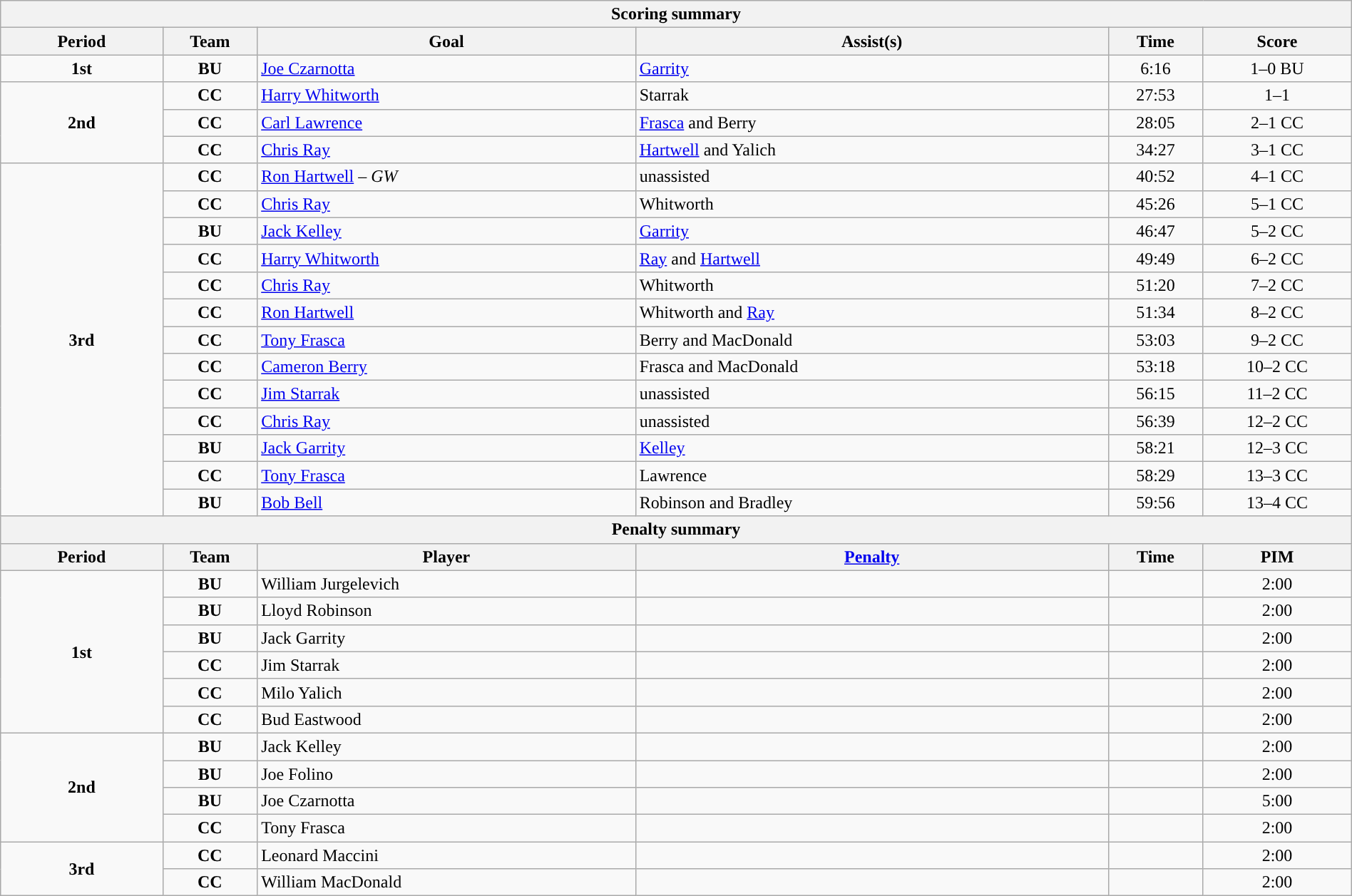<table style="width:100%;" class="wikitable">
<tr>
<th colspan=6>Scoring summary</th>
</tr>
<tr>
<th style="width:12%;">Period</th>
<th style="width:7%;">Team</th>
<th style="width:28%;">Goal</th>
<th style="width:35%;">Assist(s)</th>
<th style="width:7%;">Time</th>
<th style="width:11%;">Score</th>
</tr>
<tr>
<td style="text-align:center;" rowspan="1"><strong>1st</strong></td>
<td align=center><strong>BU</strong></td>
<td><a href='#'>Joe Czarnotta</a></td>
<td><a href='#'>Garrity</a></td>
<td align=center>6:16</td>
<td align=center>1–0 BU</td>
</tr>
<tr>
<td style="text-align:center;" rowspan="3"><strong>2nd</strong></td>
<td align=center><strong>CC</strong></td>
<td><a href='#'>Harry Whitworth</a></td>
<td>Starrak</td>
<td align=center>27:53</td>
<td align=center>1–1</td>
</tr>
<tr>
<td align=center><strong>CC</strong></td>
<td><a href='#'>Carl Lawrence</a></td>
<td><a href='#'>Frasca</a> and Berry</td>
<td align=center>28:05</td>
<td align=center>2–1 CC</td>
</tr>
<tr>
<td align=center><strong>CC</strong></td>
<td><a href='#'>Chris Ray</a></td>
<td><a href='#'>Hartwell</a> and Yalich</td>
<td align=center>34:27</td>
<td align=center>3–1 CC</td>
</tr>
<tr>
<td style="text-align:center;" rowspan="13"><strong>3rd</strong></td>
<td align=center><strong>CC</strong></td>
<td><a href='#'>Ron Hartwell</a> – <em>GW</em></td>
<td>unassisted</td>
<td align=center>40:52</td>
<td align=center>4–1 CC</td>
</tr>
<tr>
<td align=center><strong>CC</strong></td>
<td><a href='#'>Chris Ray</a></td>
<td>Whitworth</td>
<td align=center>45:26</td>
<td align=center>5–1 CC</td>
</tr>
<tr>
<td align=center><strong>BU</strong></td>
<td><a href='#'>Jack Kelley</a></td>
<td><a href='#'>Garrity</a></td>
<td align=center>46:47</td>
<td align=center>5–2 CC</td>
</tr>
<tr>
<td align=center><strong>CC</strong></td>
<td><a href='#'>Harry Whitworth</a></td>
<td><a href='#'>Ray</a> and <a href='#'>Hartwell</a></td>
<td align=center>49:49</td>
<td align=center>6–2 CC</td>
</tr>
<tr>
<td align=center><strong>CC</strong></td>
<td><a href='#'>Chris Ray</a></td>
<td>Whitworth</td>
<td align=center>51:20</td>
<td align=center>7–2 CC</td>
</tr>
<tr>
<td align=center><strong>CC</strong></td>
<td><a href='#'>Ron Hartwell</a></td>
<td>Whitworth and <a href='#'>Ray</a></td>
<td align=center>51:34</td>
<td align=center>8–2 CC</td>
</tr>
<tr>
<td align=center><strong>CC</strong></td>
<td><a href='#'>Tony Frasca</a></td>
<td>Berry and MacDonald</td>
<td align=center>53:03</td>
<td align=center>9–2 CC</td>
</tr>
<tr>
<td align=center><strong>CC</strong></td>
<td><a href='#'>Cameron Berry</a></td>
<td>Frasca and MacDonald</td>
<td align=center>53:18</td>
<td align=center>10–2 CC</td>
</tr>
<tr>
<td align=center><strong>CC</strong></td>
<td><a href='#'>Jim Starrak</a></td>
<td>unassisted</td>
<td align=center>56:15</td>
<td align=center>11–2 CC</td>
</tr>
<tr>
<td align=center><strong>CC</strong></td>
<td><a href='#'>Chris Ray</a></td>
<td>unassisted</td>
<td align=center>56:39</td>
<td align=center>12–2 CC</td>
</tr>
<tr>
<td align=center><strong>BU</strong></td>
<td><a href='#'>Jack Garrity</a></td>
<td><a href='#'>Kelley</a></td>
<td align=center>58:21</td>
<td align=center>12–3 CC</td>
</tr>
<tr>
<td align=center><strong>CC</strong></td>
<td><a href='#'>Tony Frasca</a></td>
<td>Lawrence</td>
<td align=center>58:29</td>
<td align=center>13–3 CC</td>
</tr>
<tr>
<td align=center><strong>BU</strong></td>
<td><a href='#'>Bob Bell</a></td>
<td>Robinson and Bradley</td>
<td align=center>59:56</td>
<td align=center>13–4 CC</td>
</tr>
<tr>
<th colspan=6>Penalty summary</th>
</tr>
<tr>
<th style="width:12%;">Period</th>
<th style="width:7%;">Team</th>
<th style="width:28%;">Player</th>
<th style="width:35%;"><a href='#'>Penalty</a></th>
<th style="width:7%;">Time</th>
<th style="width:11%;">PIM</th>
</tr>
<tr>
<td style="text-align:center;" rowspan="6"><strong>1st</strong></td>
<td align=center><strong>BU</strong></td>
<td>William Jurgelevich</td>
<td></td>
<td align=center></td>
<td align=center>2:00</td>
</tr>
<tr>
<td align=center><strong>BU</strong></td>
<td>Lloyd Robinson</td>
<td></td>
<td align=center></td>
<td align=center>2:00</td>
</tr>
<tr>
<td align=center><strong>BU</strong></td>
<td>Jack Garrity</td>
<td></td>
<td align=center></td>
<td align=center>2:00</td>
</tr>
<tr>
<td align=center><strong>CC</strong></td>
<td>Jim Starrak</td>
<td></td>
<td align=center></td>
<td align=center>2:00</td>
</tr>
<tr>
<td align=center><strong>CC</strong></td>
<td>Milo Yalich</td>
<td></td>
<td align=center></td>
<td align=center>2:00</td>
</tr>
<tr>
<td align=center><strong>CC</strong></td>
<td>Bud Eastwood</td>
<td></td>
<td align=center></td>
<td align=center>2:00</td>
</tr>
<tr>
<td style="text-align:center;" rowspan="4"><strong>2nd</strong></td>
<td align=center><strong>BU</strong></td>
<td>Jack Kelley</td>
<td></td>
<td align=center></td>
<td align=center>2:00</td>
</tr>
<tr>
<td align=center><strong>BU</strong></td>
<td>Joe Folino</td>
<td></td>
<td align=center></td>
<td align=center>2:00</td>
</tr>
<tr>
<td align=center><strong>BU</strong></td>
<td>Joe Czarnotta</td>
<td></td>
<td align=center></td>
<td align=center>5:00</td>
</tr>
<tr>
<td align=center><strong>CC</strong></td>
<td>Tony Frasca</td>
<td></td>
<td align=center></td>
<td align=center>2:00</td>
</tr>
<tr>
<td style="text-align:center;" rowspan="2"><strong>3rd</strong></td>
<td align=center><strong>CC</strong></td>
<td>Leonard Maccini</td>
<td></td>
<td align=center></td>
<td align=center>2:00</td>
</tr>
<tr>
<td align=center><strong>CC</strong></td>
<td>William MacDonald</td>
<td></td>
<td align=center></td>
<td align=center>2:00</td>
</tr>
</table>
